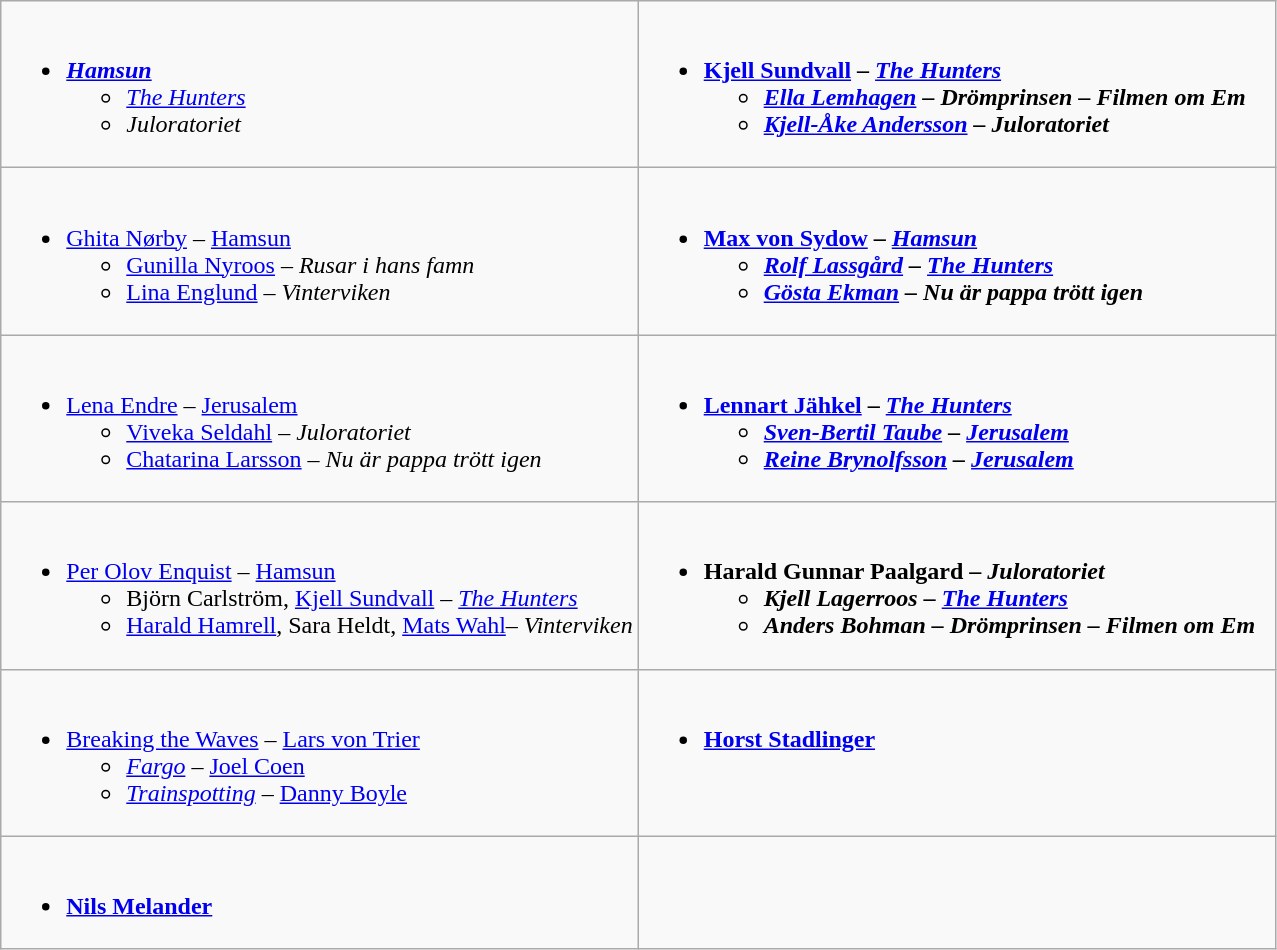<table class=wikitable style="width="150%">
<tr>
<td valign="top" width:50%"><br><ul><li><strong><em><a href='#'>Hamsun</a></em></strong><ul><li><em><a href='#'>The Hunters</a></em></li><li><em>Juloratoriet</em></li></ul></li></ul></td>
<td valign="top" width:50%"><br><ul><li><strong><a href='#'>Kjell Sundvall</a> – <em><a href='#'>The Hunters</a><strong><em><ul><li><a href='#'>Ella Lemhagen</a> – </em>Drömprinsen – Filmen om Em<em></li><li><a href='#'>Kjell-Åke Andersson</a> – </em>Juloratoriet<em></li></ul></li></ul></td>
</tr>
<tr>
<td valign="top" width="50%"><br><ul><li></strong><a href='#'>Ghita Nørby</a> – </em><a href='#'>Hamsun</a></em></strong><ul><li><a href='#'>Gunilla Nyroos</a> – <em>Rusar i hans famn</em></li><li><a href='#'>Lina Englund</a> – <em>Vinterviken</em></li></ul></li></ul></td>
<td valign="top" width="50%"><br><ul><li><strong><a href='#'>Max von Sydow</a> – <em><a href='#'>Hamsun</a><strong><em><ul><li><a href='#'>Rolf Lassgård</a> – </em><a href='#'>The Hunters</a><em></li><li><a href='#'>Gösta Ekman</a> – </em>Nu är pappa trött igen<em></li></ul></li></ul></td>
</tr>
<tr>
<td valign="top" width="50%"><br><ul><li></strong><a href='#'>Lena Endre</a> – </em><a href='#'>Jerusalem</a></em></strong><ul><li><a href='#'>Viveka Seldahl</a> – <em>Juloratoriet</em></li><li><a href='#'>Chatarina Larsson</a> – <em>Nu är pappa trött igen</em></li></ul></li></ul></td>
<td valign="top" width="50%"><br><ul><li><strong><a href='#'>Lennart Jähkel</a> – <em><a href='#'>The Hunters</a><strong><em><ul><li><a href='#'>Sven-Bertil Taube</a> – </em><a href='#'>Jerusalem</a><em></li><li><a href='#'>Reine Brynolfsson</a> – </em><a href='#'>Jerusalem</a><em></li></ul></li></ul></td>
</tr>
<tr>
<td valign="top" width="50%"><br><ul><li></strong><a href='#'>Per Olov Enquist</a> – </em><a href='#'>Hamsun</a></em></strong><ul><li>Björn Carlström, <a href='#'>Kjell Sundvall</a> – <em><a href='#'>The Hunters</a></em></li><li><a href='#'>Harald Hamrell</a>, Sara Heldt, <a href='#'>Mats Wahl</a>– <em>Vinterviken</em></li></ul></li></ul></td>
<td valign="top" width="50%"><br><ul><li><strong>Harald Gunnar Paalgard  – <em>Juloratoriet<strong><em><ul><li>Kjell Lagerroos – </em><a href='#'>The Hunters</a><em></li><li>Anders Bohman – </em>Drömprinsen – Filmen om Em<em></li></ul></li></ul></td>
</tr>
<tr>
<td valign="top" width="50%"><br><ul><li> </em></strong><a href='#'>Breaking the Waves</a></em> – <a href='#'>Lars von Trier</a></strong><ul><li> <em><a href='#'>Fargo</a></em> – <a href='#'>Joel Coen</a></li><li> <em><a href='#'>Trainspotting</a></em> – <a href='#'>Danny Boyle</a></li></ul></li></ul></td>
<td valign="top" width="50%"><br><ul><li><strong><a href='#'>Horst Stadlinger</a></strong></li></ul></td>
</tr>
<tr>
<td valign="top" width="50%"><br><ul><li><strong><a href='#'>Nils Melander</a></strong></li></ul></td>
</tr>
</table>
